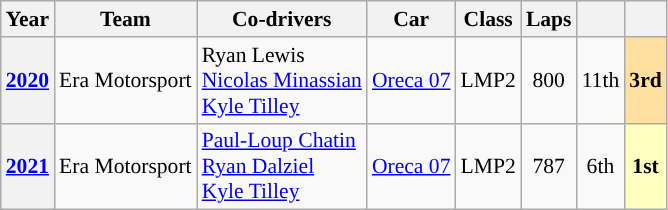<table class="wikitable" style="text-align:center; font-size:90%;">
<tr>
<th>Year</th>
<th>Team</th>
<th>Co-drivers</th>
<th>Car</th>
<th>Class</th>
<th>Laps</th>
<th></th>
<th></th>
</tr>
<tr>
<th><a href='#'>2020</a></th>
<td align="left"> Era Motorsport</td>
<td align="left"> Ryan Lewis<br> <a href='#'>Nicolas Minassian</a><br> <a href='#'>Kyle Tilley</a></td>
<td align="left"><a href='#'>Oreca 07</a></td>
<td>LMP2</td>
<td>800</td>
<td>11th</td>
<td style="background:#ffdf9f;"><strong>3rd</strong></td>
</tr>
<tr>
<th><a href='#'>2021</a></th>
<td align="left"> Era Motorsport</td>
<td align="left"> <a href='#'>Paul-Loup Chatin</a><br> <a href='#'>Ryan Dalziel</a><br> <a href='#'>Kyle Tilley</a></td>
<td><a href='#'>Oreca 07</a></td>
<td>LMP2</td>
<td>787</td>
<td>6th</td>
<td style="background:#ffffbf;"><strong>1st</strong></td>
</tr>
</table>
